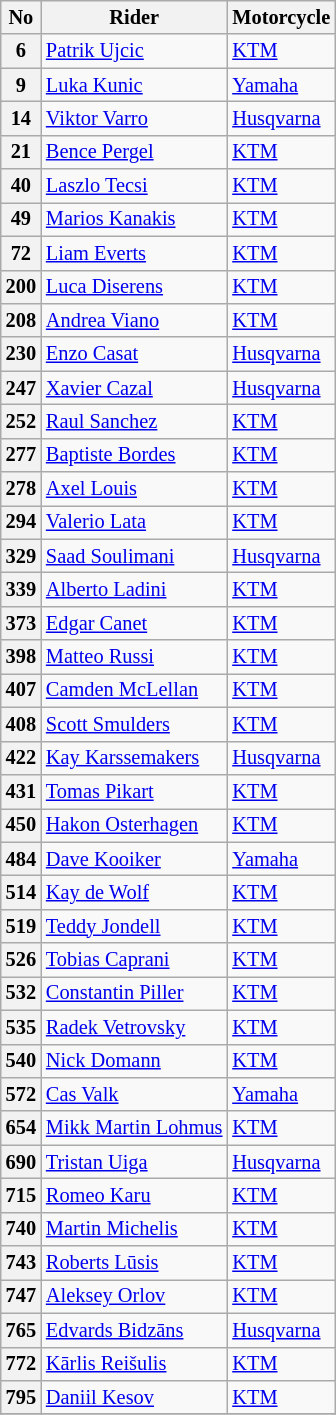<table class="wikitable" style="font-size: 85%;">
<tr>
<th>No</th>
<th>Rider</th>
<th>Motorcycle</th>
</tr>
<tr>
<th>6</th>
<td> <a href='#'>Patrik Ujcic</a></td>
<td><a href='#'>KTM</a></td>
</tr>
<tr>
<th>9</th>
<td> <a href='#'>Luka Kunic</a></td>
<td><a href='#'>Yamaha</a></td>
</tr>
<tr>
<th>14</th>
<td> <a href='#'>Viktor Varro</a></td>
<td><a href='#'>Husqvarna</a></td>
</tr>
<tr>
<th>21</th>
<td> <a href='#'>Bence Pergel</a></td>
<td><a href='#'>KTM</a></td>
</tr>
<tr>
<th>40</th>
<td> <a href='#'>Laszlo Tecsi</a></td>
<td><a href='#'>KTM</a></td>
</tr>
<tr>
<th>49</th>
<td> <a href='#'>Marios Kanakis</a></td>
<td><a href='#'>KTM</a></td>
</tr>
<tr>
<th>72</th>
<td> <a href='#'>Liam Everts</a></td>
<td><a href='#'>KTM</a></td>
</tr>
<tr>
<th>200</th>
<td> <a href='#'>Luca Diserens</a></td>
<td><a href='#'>KTM</a></td>
</tr>
<tr>
<th>208</th>
<td> <a href='#'>Andrea Viano</a></td>
<td><a href='#'>KTM</a></td>
</tr>
<tr>
<th>230</th>
<td> <a href='#'>Enzo Casat</a></td>
<td><a href='#'>Husqvarna</a></td>
</tr>
<tr>
<th>247</th>
<td> <a href='#'>Xavier Cazal</a></td>
<td><a href='#'>Husqvarna</a></td>
</tr>
<tr>
<th>252</th>
<td> <a href='#'>Raul Sanchez</a></td>
<td><a href='#'>KTM</a></td>
</tr>
<tr>
<th>277</th>
<td> <a href='#'>Baptiste Bordes</a></td>
<td><a href='#'>KTM</a></td>
</tr>
<tr>
<th>278</th>
<td> <a href='#'>Axel Louis</a></td>
<td><a href='#'>KTM</a></td>
</tr>
<tr>
<th>294</th>
<td> <a href='#'>Valerio Lata</a></td>
<td><a href='#'>KTM</a></td>
</tr>
<tr>
<th>329</th>
<td> <a href='#'>Saad Soulimani</a></td>
<td><a href='#'>Husqvarna</a></td>
</tr>
<tr>
<th>339</th>
<td> <a href='#'>Alberto Ladini</a></td>
<td><a href='#'>KTM</a></td>
</tr>
<tr>
<th>373</th>
<td> <a href='#'>Edgar Canet</a></td>
<td><a href='#'>KTM</a></td>
</tr>
<tr>
<th>398</th>
<td> <a href='#'>Matteo Russi</a></td>
<td><a href='#'>KTM</a></td>
</tr>
<tr>
<th>407</th>
<td> <a href='#'>Camden McLellan</a></td>
<td><a href='#'>KTM</a></td>
</tr>
<tr>
<th>408</th>
<td> <a href='#'>Scott Smulders</a></td>
<td><a href='#'>KTM</a></td>
</tr>
<tr>
<th>422</th>
<td> <a href='#'>Kay Karssemakers</a></td>
<td><a href='#'>Husqvarna</a></td>
</tr>
<tr>
<th>431</th>
<td> <a href='#'>Tomas Pikart</a></td>
<td><a href='#'>KTM</a></td>
</tr>
<tr>
<th>450</th>
<td> <a href='#'>Hakon Osterhagen</a></td>
<td><a href='#'>KTM</a></td>
</tr>
<tr>
<th>484</th>
<td> <a href='#'>Dave Kooiker</a></td>
<td><a href='#'>Yamaha</a></td>
</tr>
<tr>
<th>514</th>
<td> <a href='#'>Kay de Wolf</a></td>
<td><a href='#'>KTM</a></td>
</tr>
<tr>
<th>519</th>
<td> <a href='#'>Teddy Jondell</a></td>
<td><a href='#'>KTM</a></td>
</tr>
<tr>
<th>526</th>
<td> <a href='#'>Tobias Caprani</a></td>
<td><a href='#'>KTM</a></td>
</tr>
<tr>
<th>532</th>
<td> <a href='#'>Constantin Piller</a></td>
<td><a href='#'>KTM</a></td>
</tr>
<tr>
<th>535</th>
<td> <a href='#'>Radek Vetrovsky</a></td>
<td><a href='#'>KTM</a></td>
</tr>
<tr>
<th>540</th>
<td> <a href='#'>Nick Domann</a></td>
<td><a href='#'>KTM</a></td>
</tr>
<tr>
<th>572</th>
<td> <a href='#'>Cas Valk</a></td>
<td><a href='#'>Yamaha</a></td>
</tr>
<tr>
<th>654</th>
<td> <a href='#'>Mikk Martin Lohmus</a></td>
<td><a href='#'>KTM</a></td>
</tr>
<tr>
<th>690</th>
<td> <a href='#'>Tristan Uiga</a></td>
<td><a href='#'>Husqvarna</a></td>
</tr>
<tr>
<th>715</th>
<td> <a href='#'>Romeo Karu</a></td>
<td><a href='#'>KTM</a></td>
</tr>
<tr>
<th>740</th>
<td> <a href='#'>Martin Michelis</a></td>
<td><a href='#'>KTM</a></td>
</tr>
<tr>
<th>743</th>
<td> <a href='#'>Roberts Lūsis</a></td>
<td><a href='#'>KTM</a></td>
</tr>
<tr>
<th>747</th>
<td> <a href='#'>Aleksey Orlov</a></td>
<td><a href='#'>KTM</a></td>
</tr>
<tr>
<th>765</th>
<td> <a href='#'>Edvards Bidzāns</a></td>
<td><a href='#'>Husqvarna</a></td>
</tr>
<tr>
<th>772</th>
<td> <a href='#'>Kārlis Reišulis</a></td>
<td><a href='#'>KTM</a></td>
</tr>
<tr>
<th>795</th>
<td> <a href='#'>Daniil Kesov</a></td>
<td><a href='#'>KTM</a></td>
</tr>
<tr>
</tr>
</table>
